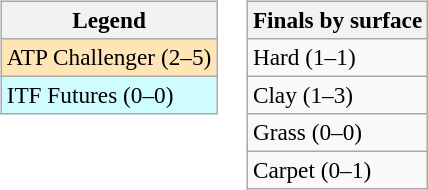<table>
<tr valign=top>
<td><br><table class=wikitable style=font-size:97%>
<tr>
<th>Legend</th>
</tr>
<tr bgcolor=moccasin>
<td>ATP Challenger (2–5)</td>
</tr>
<tr bgcolor=cffcff>
<td>ITF Futures (0–0)</td>
</tr>
</table>
</td>
<td><br><table class=wikitable style=font-size:97%>
<tr>
<th>Finals by surface</th>
</tr>
<tr>
<td>Hard (1–1)</td>
</tr>
<tr>
<td>Clay (1–3)</td>
</tr>
<tr>
<td>Grass (0–0)</td>
</tr>
<tr>
<td>Carpet (0–1)</td>
</tr>
</table>
</td>
</tr>
</table>
